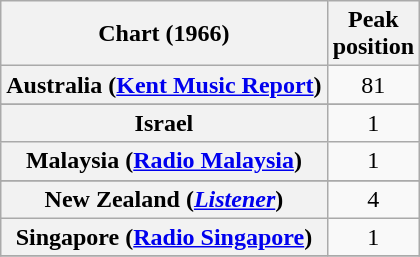<table class="wikitable sortable plainrowheaders" style="text-align:center">
<tr>
<th>Chart (1966)</th>
<th>Peak<br>position</th>
</tr>
<tr>
<th scope="row">Australia (<a href='#'>Kent Music Report</a>)</th>
<td>81</td>
</tr>
<tr>
</tr>
<tr>
</tr>
<tr>
<th scope="row">Israel</th>
<td>1</td>
</tr>
<tr>
<th scope="row">Malaysia (<a href='#'>Radio Malaysia</a>)</th>
<td>1</td>
</tr>
<tr>
</tr>
<tr>
<th scope="row">New Zealand (<em><a href='#'>Listener</a></em>)</th>
<td>4</td>
</tr>
<tr>
<th scope="row">Singapore (<a href='#'>Radio Singapore</a>)</th>
<td>1</td>
</tr>
<tr>
</tr>
</table>
